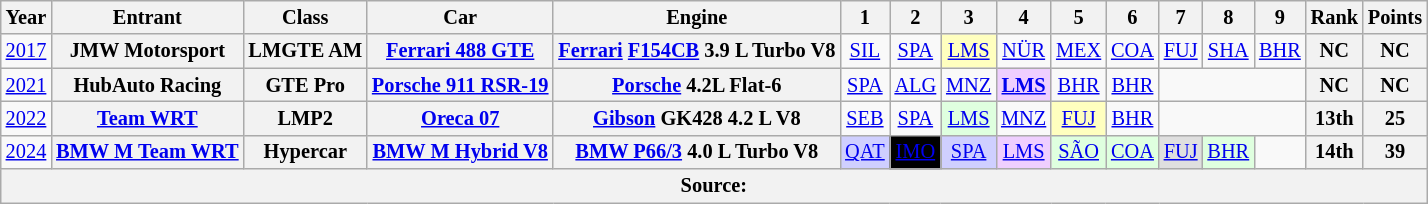<table class="wikitable" style="text-align:center; font-size:85%">
<tr>
<th>Year</th>
<th>Entrant</th>
<th>Class</th>
<th>Car</th>
<th>Engine</th>
<th>1</th>
<th>2</th>
<th>3</th>
<th>4</th>
<th>5</th>
<th>6</th>
<th>7</th>
<th>8</th>
<th>9</th>
<th>Rank</th>
<th>Points</th>
</tr>
<tr>
<td><a href='#'>2017</a></td>
<th nowrap>JMW Motorsport</th>
<th nowrap>LMGTE AM</th>
<th nowrap><a href='#'>Ferrari 488 GTE</a></th>
<th nowrap><a href='#'>Ferrari</a> <a href='#'>F154CB</a> 3.9 L Turbo V8</th>
<td><a href='#'>SIL</a></td>
<td><a href='#'>SPA</a></td>
<td style="background:#FFFFBF;"><a href='#'>LMS</a><br></td>
<td><a href='#'>NÜR</a></td>
<td><a href='#'>MEX</a></td>
<td><a href='#'>COA</a></td>
<td><a href='#'>FUJ</a></td>
<td><a href='#'>SHA</a></td>
<td><a href='#'>BHR</a></td>
<th>NC</th>
<th>NC</th>
</tr>
<tr>
<td><a href='#'>2021</a></td>
<th nowrap>HubAuto Racing</th>
<th nowrap>GTE Pro</th>
<th nowrap><a href='#'>Porsche 911 RSR-19</a></th>
<th nowrap><a href='#'>Porsche</a> 4.2L Flat-6</th>
<td><a href='#'>SPA</a></td>
<td><a href='#'>ALG</a></td>
<td><a href='#'>MNZ</a></td>
<td style="background:#EFCFFF;"><strong><a href='#'>LMS</a></strong><br></td>
<td><a href='#'>BHR</a></td>
<td><a href='#'>BHR</a></td>
<td colspan=3></td>
<th>NC</th>
<th>NC</th>
</tr>
<tr>
<td><a href='#'>2022</a></td>
<th nowrap><a href='#'>Team WRT</a></th>
<th nowrap>LMP2</th>
<th nowrap><a href='#'>Oreca 07</a></th>
<th nowrap><a href='#'>Gibson</a> GK428 4.2 L V8</th>
<td><a href='#'>SEB</a></td>
<td><a href='#'>SPA</a></td>
<td style="background:#dfffdf;"><a href='#'>LMS</a><br></td>
<td><a href='#'>MNZ</a></td>
<td style="background:#FFFFBF;"><a href='#'>FUJ</a><br></td>
<td><a href='#'>BHR</a></td>
<td colspan=3></td>
<th>13th</th>
<th>25</th>
</tr>
<tr>
<td><a href='#'>2024</a></td>
<th><a href='#'>BMW M Team WRT</a></th>
<th>Hypercar</th>
<th><a href='#'>BMW M Hybrid V8</a></th>
<th><a href='#'>BMW P66/3</a> 4.0 L Turbo V8</th>
<td style="background:#CFCFFF;"><a href='#'>QAT</a><br></td>
<td style="background:#000000; color:white"><a href='#'><span>IMO</span></a><br></td>
<td style="background:#CFCFFF;"><a href='#'>SPA</a><br></td>
<td style="background:#EFCFFF;"><a href='#'>LMS</a><br></td>
<td style="background:#DFFFDF;"><a href='#'>SÃO</a><br></td>
<td style="background:#DFFFDF;"><a href='#'>COA</a><br></td>
<td style="background:#DFDFDF;"><a href='#'>FUJ</a><br></td>
<td style="background:#DFFFDF;"><a href='#'>BHR</a><br></td>
<td></td>
<th>14th</th>
<th>39</th>
</tr>
<tr>
<th colspan="16">Source:</th>
</tr>
</table>
